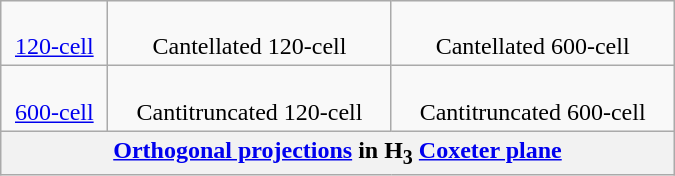<table class=wikitable align=right width=450 style="margin-left:1em;">
<tr align=center valign=top>
<td><br><a href='#'>120-cell</a><br></td>
<td><br>Cantellated 120-cell<br></td>
<td><br>Cantellated 600-cell<br></td>
</tr>
<tr align=center valign=top>
<td><br><a href='#'>600-cell</a><br></td>
<td><br>Cantitruncated 120-cell<br></td>
<td><br>Cantitruncated 600-cell<br></td>
</tr>
<tr>
<th colspan=3><a href='#'>Orthogonal projections</a> in H<sub>3</sub> <a href='#'>Coxeter plane</a></th>
</tr>
</table>
